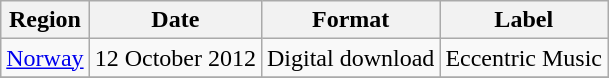<table class=wikitable>
<tr>
<th>Region</th>
<th>Date</th>
<th>Format</th>
<th>Label</th>
</tr>
<tr>
<td><a href='#'>Norway</a></td>
<td>12 October 2012</td>
<td>Digital download</td>
<td>Eccentric Music</td>
</tr>
<tr>
</tr>
</table>
